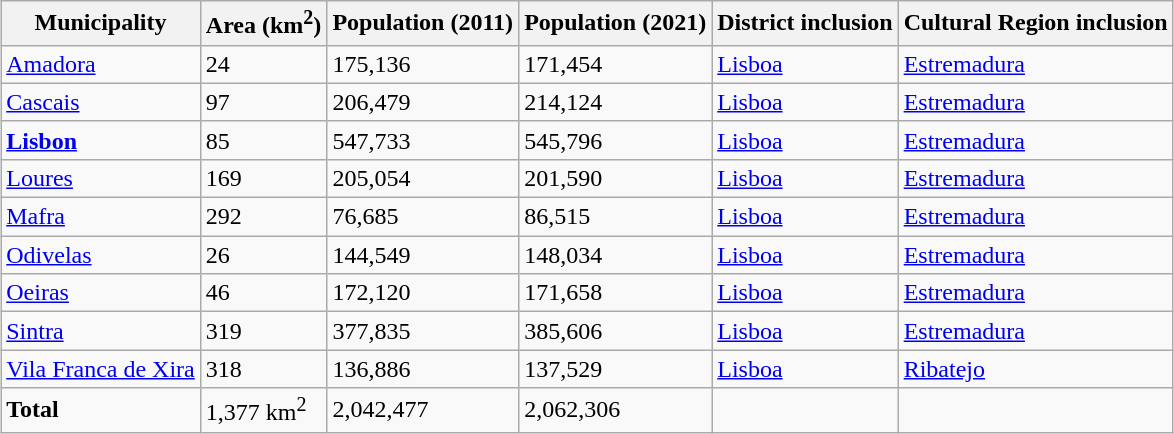<table class="wikitable sortable" style="margin: 1em auto 1em auto">
<tr>
<th>Municipality</th>
<th>Area (km<sup>2</sup>)</th>
<th>Population (2011)</th>
<th>Population (2021)</th>
<th>District inclusion</th>
<th>Cultural Region inclusion</th>
</tr>
<tr>
<td><a href='#'>Amadora</a></td>
<td>24</td>
<td>175,136</td>
<td>171,454</td>
<td><a href='#'>Lisboa</a></td>
<td><a href='#'>Estremadura</a></td>
</tr>
<tr>
<td><a href='#'>Cascais</a></td>
<td>97</td>
<td>206,479</td>
<td>214,124</td>
<td><a href='#'>Lisboa</a></td>
<td><a href='#'>Estremadura</a></td>
</tr>
<tr>
<td><strong><a href='#'>Lisbon</a></strong></td>
<td>85</td>
<td>547,733</td>
<td>545,796</td>
<td><a href='#'>Lisboa</a></td>
<td><a href='#'>Estremadura</a></td>
</tr>
<tr>
<td><a href='#'>Loures</a></td>
<td>169</td>
<td>205,054</td>
<td>201,590</td>
<td><a href='#'>Lisboa</a></td>
<td><a href='#'>Estremadura</a></td>
</tr>
<tr>
<td><a href='#'>Mafra</a></td>
<td>292</td>
<td>76,685</td>
<td>86,515</td>
<td><a href='#'>Lisboa</a></td>
<td><a href='#'>Estremadura</a></td>
</tr>
<tr>
<td><a href='#'>Odivelas</a></td>
<td>26</td>
<td>144,549</td>
<td>148,034</td>
<td><a href='#'>Lisboa</a></td>
<td><a href='#'>Estremadura</a></td>
</tr>
<tr>
<td><a href='#'>Oeiras</a></td>
<td>46</td>
<td>172,120</td>
<td>171,658</td>
<td><a href='#'>Lisboa</a></td>
<td><a href='#'>Estremadura</a></td>
</tr>
<tr>
<td><a href='#'>Sintra</a></td>
<td>319</td>
<td>377,835</td>
<td>385,606</td>
<td><a href='#'>Lisboa</a></td>
<td><a href='#'>Estremadura</a></td>
</tr>
<tr>
<td><a href='#'>Vila Franca de Xira</a></td>
<td>318</td>
<td>136,886</td>
<td>137,529</td>
<td><a href='#'>Lisboa</a></td>
<td><a href='#'>Ribatejo</a></td>
</tr>
<tr>
<td><strong>Total</strong></td>
<td>1,377 km<sup>2</sup></td>
<td>2,042,477</td>
<td>2,062,306</td>
<td></td>
<td></td>
</tr>
</table>
